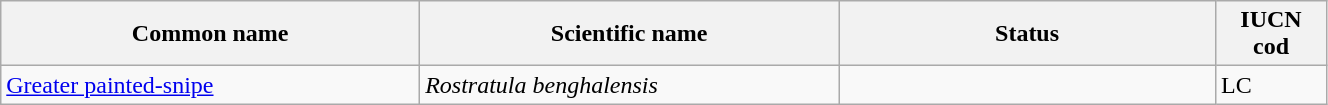<table width=70% class="wikitable sortable">
<tr>
<th width=20%>Common name</th>
<th width=20%>Scientific name</th>
<th width=18%>Status</th>
<th width=5%>IUCN cod</th>
</tr>
<tr>
<td><a href='#'>Greater painted-snipe</a></td>
<td><em>Rostratula benghalensis</em></td>
<td></td>
<td>LC</td>
</tr>
</table>
